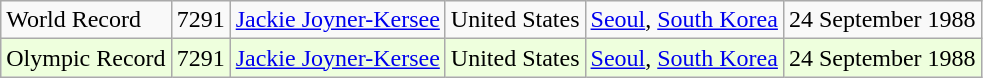<table class="wikitable" style="text-align:left">
<tr>
<td align=left>World Record</td>
<td align=left>7291</td>
<td align=left><a href='#'>Jackie Joyner-Kersee</a></td>
<td>United States</td>
<td><a href='#'>Seoul</a>, <a href='#'>South Korea</a></td>
<td>24 September 1988</td>
</tr>
<tr bgcolor = "eeffdd">
<td>Olympic Record</td>
<td align=left>7291</td>
<td align=left><a href='#'>Jackie Joyner-Kersee</a></td>
<td>United States</td>
<td><a href='#'>Seoul</a>, <a href='#'>South Korea</a></td>
<td>24 September 1988</td>
</tr>
</table>
